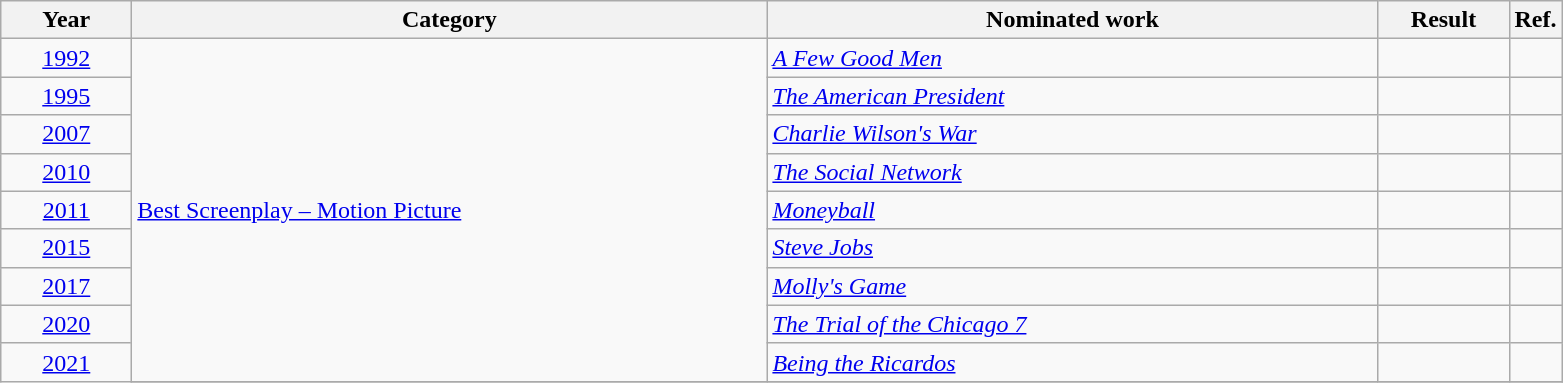<table class=wikitable>
<tr>
<th scope="col" style="width:5em;">Year</th>
<th scope="col" style="width:26em;">Category</th>
<th scope="col" style="width:25em;">Nominated work</th>
<th scope="col" style="width:5em;">Result</th>
<th>Ref.</th>
</tr>
<tr>
<td style="text-align:center;"><a href='#'>1992</a></td>
<td rowspan="9"><a href='#'>Best Screenplay – Motion Picture</a></td>
<td><em><a href='#'>A Few Good Men</a></em></td>
<td></td>
<td style="text-align:center;"></td>
</tr>
<tr>
<td style="text-align:center;"><a href='#'>1995</a></td>
<td><em><a href='#'>The American President</a></em></td>
<td></td>
<td style="text-align:center;"></td>
</tr>
<tr>
<td style="text-align:center;"><a href='#'>2007</a></td>
<td><em><a href='#'>Charlie Wilson's War</a></em></td>
<td></td>
<td style="text-align:center;"></td>
</tr>
<tr>
<td style="text-align:center;"><a href='#'>2010</a></td>
<td><em><a href='#'>The Social Network</a></em></td>
<td></td>
<td style="text-align:center;"></td>
</tr>
<tr>
<td style="text-align:center;"><a href='#'>2011</a></td>
<td><em><a href='#'>Moneyball</a></em></td>
<td></td>
<td style="text-align:center;"></td>
</tr>
<tr>
<td style="text-align:center;"><a href='#'>2015</a></td>
<td><em><a href='#'>Steve Jobs</a></em></td>
<td></td>
<td style="text-align:center;"></td>
</tr>
<tr>
<td style="text-align:center;"><a href='#'>2017</a></td>
<td><em><a href='#'>Molly's Game</a></em></td>
<td></td>
<td style="text-align:center;"></td>
</tr>
<tr>
<td style="text-align:center;"><a href='#'>2020</a></td>
<td><em><a href='#'>The Trial of the Chicago 7</a></em></td>
<td></td>
<td style="text-align:center;"></td>
</tr>
<tr>
<td style="text-align:center;", rowspan="2"><a href='#'>2021</a></td>
<td><em><a href='#'>Being the Ricardos</a></em></td>
<td></td>
<td style="text-align:center;"></td>
</tr>
<tr>
</tr>
</table>
